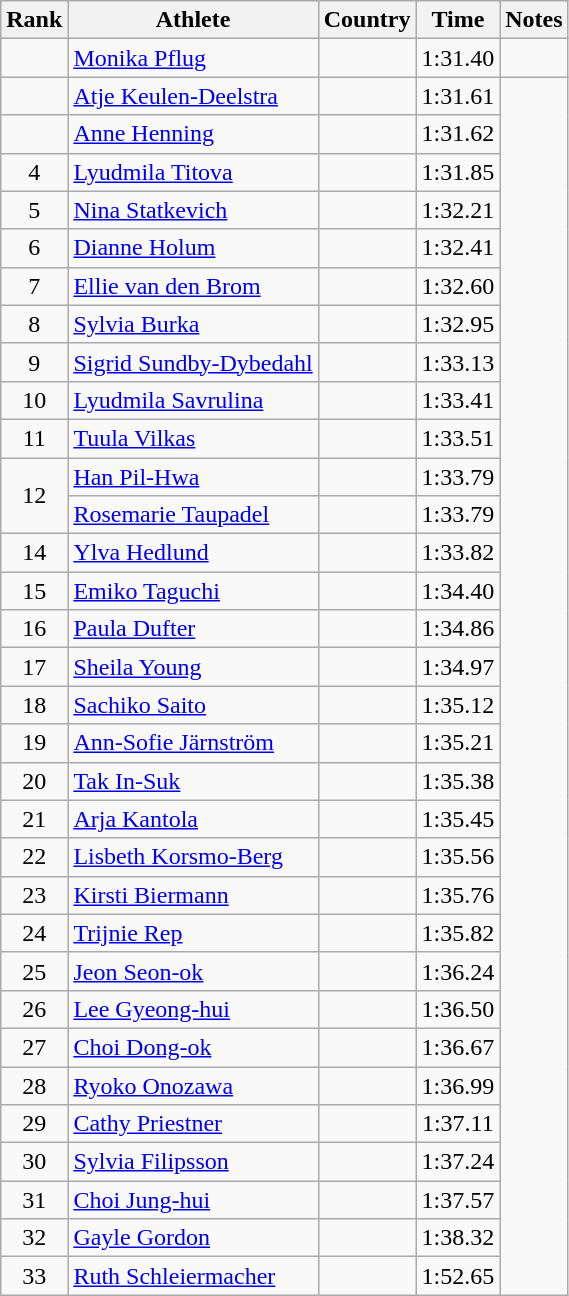<table class="wikitable sortable" style="text-align:center">
<tr>
<th>Rank</th>
<th>Athlete</th>
<th>Country</th>
<th>Time</th>
<th>Notes</th>
</tr>
<tr>
<td></td>
<td align=left><a href='#'>Monika Pflug</a></td>
<td align=left></td>
<td>1:31.40</td>
<td></td>
</tr>
<tr>
<td></td>
<td align=left><a href='#'>Atje Keulen-Deelstra</a></td>
<td align=left></td>
<td>1:31.61</td>
</tr>
<tr>
<td></td>
<td align=left><a href='#'>Anne Henning</a></td>
<td align=left></td>
<td>1:31.62</td>
</tr>
<tr>
<td>4</td>
<td align=left><a href='#'>Lyudmila Titova</a></td>
<td align=left></td>
<td>1:31.85</td>
</tr>
<tr>
<td>5</td>
<td align=left><a href='#'>Nina Statkevich</a></td>
<td align=left></td>
<td>1:32.21</td>
</tr>
<tr>
<td>6</td>
<td align=left><a href='#'>Dianne Holum</a></td>
<td align=left></td>
<td>1:32.41</td>
</tr>
<tr>
<td>7</td>
<td align=left><a href='#'>Ellie van den Brom</a></td>
<td align=left></td>
<td>1:32.60</td>
</tr>
<tr>
<td>8</td>
<td align=left><a href='#'>Sylvia Burka</a></td>
<td align=left></td>
<td>1:32.95</td>
</tr>
<tr>
<td>9</td>
<td align=left><a href='#'>Sigrid Sundby-Dybedahl</a></td>
<td align=left></td>
<td>1:33.13</td>
</tr>
<tr>
<td>10</td>
<td align=left><a href='#'>Lyudmila Savrulina</a></td>
<td align=left></td>
<td>1:33.41</td>
</tr>
<tr>
<td>11</td>
<td align=left><a href='#'>Tuula Vilkas</a></td>
<td align=left></td>
<td>1:33.51</td>
</tr>
<tr>
<td rowspan=2>12</td>
<td align=left><a href='#'>Han Pil-Hwa</a></td>
<td align=left></td>
<td>1:33.79</td>
</tr>
<tr>
<td align=left><a href='#'>Rosemarie Taupadel</a></td>
<td align=left></td>
<td>1:33.79</td>
</tr>
<tr>
<td>14</td>
<td align=left><a href='#'>Ylva Hedlund</a></td>
<td align=left></td>
<td>1:33.82</td>
</tr>
<tr>
<td>15</td>
<td align=left><a href='#'>Emiko Taguchi</a></td>
<td align=left></td>
<td>1:34.40</td>
</tr>
<tr>
<td>16</td>
<td align=left><a href='#'>Paula Dufter</a></td>
<td align=left></td>
<td>1:34.86</td>
</tr>
<tr>
<td>17</td>
<td align=left><a href='#'>Sheila Young</a></td>
<td align=left></td>
<td>1:34.97</td>
</tr>
<tr>
<td>18</td>
<td align=left><a href='#'>Sachiko Saito</a></td>
<td align=left></td>
<td>1:35.12</td>
</tr>
<tr>
<td>19</td>
<td align=left><a href='#'>Ann-Sofie Järnström</a></td>
<td align=left></td>
<td>1:35.21</td>
</tr>
<tr>
<td>20</td>
<td align=left><a href='#'>Tak In-Suk</a></td>
<td align=left></td>
<td>1:35.38</td>
</tr>
<tr>
<td>21</td>
<td align=left><a href='#'>Arja Kantola</a></td>
<td align=left></td>
<td>1:35.45</td>
</tr>
<tr>
<td>22</td>
<td align=left><a href='#'>Lisbeth Korsmo-Berg</a></td>
<td align=left></td>
<td>1:35.56</td>
</tr>
<tr>
<td>23</td>
<td align=left><a href='#'>Kirsti Biermann</a></td>
<td align=left></td>
<td>1:35.76</td>
</tr>
<tr>
<td>24</td>
<td align=left><a href='#'>Trijnie Rep</a></td>
<td align=left></td>
<td>1:35.82</td>
</tr>
<tr>
<td>25</td>
<td align=left><a href='#'>Jeon Seon-ok</a></td>
<td align=left></td>
<td>1:36.24</td>
</tr>
<tr>
<td>26</td>
<td align=left><a href='#'>Lee Gyeong-hui</a></td>
<td align=left></td>
<td>1:36.50</td>
</tr>
<tr>
<td>27</td>
<td align=left><a href='#'>Choi Dong-ok</a></td>
<td align=left></td>
<td>1:36.67</td>
</tr>
<tr>
<td>28</td>
<td align=left><a href='#'>Ryoko Onozawa</a></td>
<td align=left></td>
<td>1:36.99</td>
</tr>
<tr>
<td>29</td>
<td align=left><a href='#'>Cathy Priestner</a></td>
<td align=left></td>
<td>1:37.11</td>
</tr>
<tr>
<td>30</td>
<td align=left><a href='#'>Sylvia Filipsson</a></td>
<td align=left></td>
<td>1:37.24</td>
</tr>
<tr>
<td>31</td>
<td align=left><a href='#'>Choi Jung-hui</a></td>
<td align=left></td>
<td>1:37.57</td>
</tr>
<tr>
<td>32</td>
<td align=left><a href='#'>Gayle Gordon</a></td>
<td align=left></td>
<td>1:38.32</td>
</tr>
<tr>
<td>33</td>
<td align=left><a href='#'>Ruth Schleiermacher</a></td>
<td align=left></td>
<td>1:52.65</td>
</tr>
</table>
